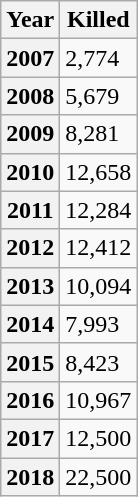<table class="wikitable floatright">
<tr>
<th>Year</th>
<th>Killed</th>
</tr>
<tr>
<th>2007</th>
<td>2,774</td>
</tr>
<tr>
<th>2008</th>
<td>5,679</td>
</tr>
<tr>
<th>2009</th>
<td>8,281</td>
</tr>
<tr>
<th>2010</th>
<td>12,658</td>
</tr>
<tr>
<th>2011</th>
<td>12,284</td>
</tr>
<tr>
<th>2012</th>
<td>12,412</td>
</tr>
<tr>
<th>2013</th>
<td>10,094</td>
</tr>
<tr>
<th>2014</th>
<td>7,993</td>
</tr>
<tr>
<th>2015</th>
<td>8,423</td>
</tr>
<tr>
<th>2016</th>
<td>10,967</td>
</tr>
<tr>
<th>2017</th>
<td>12,500</td>
</tr>
<tr>
<th>2018</th>
<td>22,500</td>
</tr>
</table>
